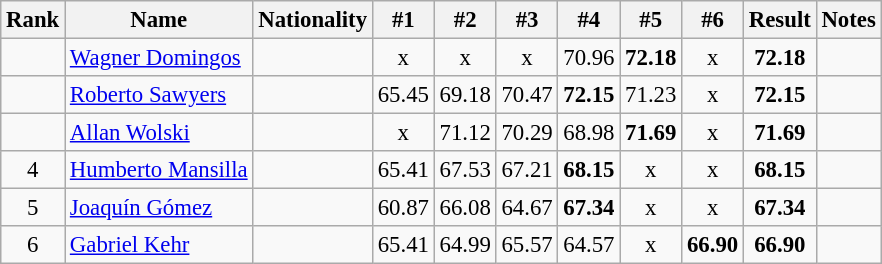<table class="wikitable sortable" style="text-align:center;font-size:95%">
<tr>
<th>Rank</th>
<th>Name</th>
<th>Nationality</th>
<th>#1</th>
<th>#2</th>
<th>#3</th>
<th>#4</th>
<th>#5</th>
<th>#6</th>
<th>Result</th>
<th>Notes</th>
</tr>
<tr>
<td></td>
<td align=left><a href='#'>Wagner Domingos</a></td>
<td align=left></td>
<td>x</td>
<td>x</td>
<td>x</td>
<td>70.96</td>
<td><strong>72.18</strong></td>
<td>x</td>
<td><strong>72.18</strong></td>
<td></td>
</tr>
<tr>
<td></td>
<td align=left><a href='#'>Roberto Sawyers</a></td>
<td align=left></td>
<td>65.45</td>
<td>69.18</td>
<td>70.47</td>
<td><strong>72.15</strong></td>
<td>71.23</td>
<td>x</td>
<td><strong>72.15</strong></td>
<td></td>
</tr>
<tr>
<td></td>
<td align=left><a href='#'>Allan Wolski</a></td>
<td align=left></td>
<td>x</td>
<td>71.12</td>
<td>70.29</td>
<td>68.98</td>
<td><strong>71.69</strong></td>
<td>x</td>
<td><strong>71.69</strong></td>
<td></td>
</tr>
<tr>
<td>4</td>
<td align=left><a href='#'>Humberto Mansilla</a></td>
<td align=left></td>
<td>65.41</td>
<td>67.53</td>
<td>67.21</td>
<td><strong>68.15</strong></td>
<td>x</td>
<td>x</td>
<td><strong>68.15</strong></td>
<td></td>
</tr>
<tr>
<td>5</td>
<td align=left><a href='#'>Joaquín Gómez</a></td>
<td align=left></td>
<td>60.87</td>
<td>66.08</td>
<td>64.67</td>
<td><strong>67.34</strong></td>
<td>x</td>
<td>x</td>
<td><strong>67.34</strong></td>
<td></td>
</tr>
<tr>
<td>6</td>
<td align=left><a href='#'>Gabriel Kehr</a></td>
<td align=left></td>
<td>65.41</td>
<td>64.99</td>
<td>65.57</td>
<td>64.57</td>
<td>x</td>
<td><strong>66.90</strong></td>
<td><strong>66.90</strong></td>
<td></td>
</tr>
</table>
